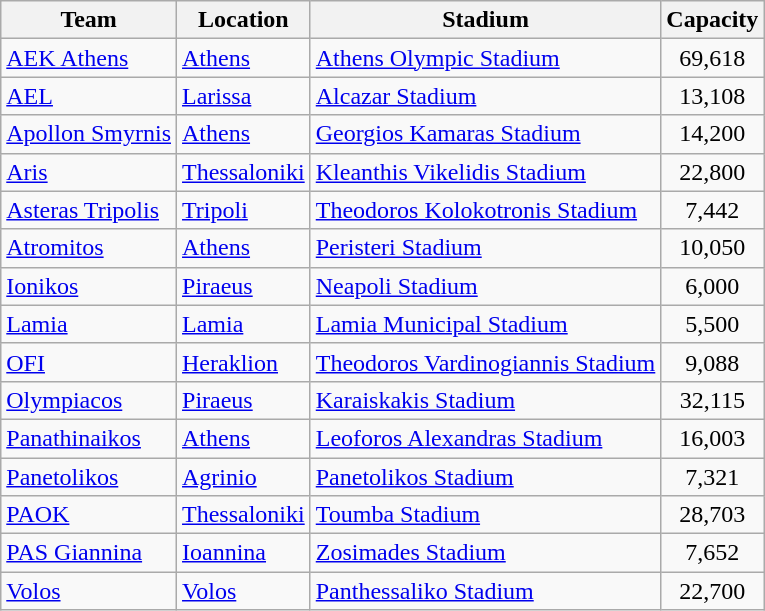<table class="wikitable sortable" style="text-align: left;">
<tr>
<th>Team</th>
<th>Location</th>
<th>Stadium</th>
<th>Capacity</th>
</tr>
<tr>
<td><a href='#'>AEK Athens</a></td>
<td><a href='#'>Athens</a></td>
<td><a href='#'>Athens Olympic Stadium</a></td>
<td align="center">69,618</td>
</tr>
<tr>
<td><a href='#'>AEL</a></td>
<td><a href='#'>Larissa</a></td>
<td><a href='#'>Alcazar Stadium</a></td>
<td align="center">13,108</td>
</tr>
<tr>
<td><a href='#'>Apollon Smyrnis</a></td>
<td><a href='#'>Athens</a></td>
<td><a href='#'>Georgios Kamaras Stadium</a></td>
<td align="center">14,200</td>
</tr>
<tr>
<td><a href='#'>Aris</a></td>
<td><a href='#'>Thessaloniki</a></td>
<td><a href='#'>Kleanthis Vikelidis Stadium</a></td>
<td align="center">22,800</td>
</tr>
<tr>
<td><a href='#'>Asteras Tripolis</a></td>
<td><a href='#'>Tripoli</a></td>
<td><a href='#'>Theodoros Kolokotronis Stadium</a></td>
<td align="center">7,442</td>
</tr>
<tr>
<td><a href='#'>Atromitos</a></td>
<td><a href='#'>Athens</a></td>
<td><a href='#'>Peristeri Stadium</a></td>
<td align="center">10,050</td>
</tr>
<tr>
<td><a href='#'>Ionikos</a></td>
<td><a href='#'>Piraeus</a></td>
<td><a href='#'>Neapoli Stadium</a></td>
<td align="center">6,000</td>
</tr>
<tr>
<td><a href='#'>Lamia</a></td>
<td><a href='#'>Lamia</a></td>
<td><a href='#'>Lamia Municipal Stadium</a></td>
<td align="center">5,500</td>
</tr>
<tr>
<td><a href='#'>OFI</a></td>
<td><a href='#'>Heraklion</a></td>
<td><a href='#'>Theodoros Vardinogiannis Stadium</a></td>
<td align="center">9,088</td>
</tr>
<tr>
<td><a href='#'>Olympiacos</a></td>
<td><a href='#'>Piraeus</a></td>
<td><a href='#'>Karaiskakis Stadium</a></td>
<td align="center">32,115</td>
</tr>
<tr>
<td><a href='#'>Panathinaikos</a></td>
<td><a href='#'>Athens</a></td>
<td><a href='#'>Leoforos Alexandras Stadium</a></td>
<td align="center">16,003</td>
</tr>
<tr>
<td><a href='#'>Panetolikos</a></td>
<td><a href='#'>Agrinio</a></td>
<td><a href='#'>Panetolikos Stadium</a></td>
<td align="center">7,321</td>
</tr>
<tr>
<td><a href='#'>PAOK</a></td>
<td><a href='#'>Thessaloniki</a></td>
<td><a href='#'>Toumba Stadium</a></td>
<td align="center">28,703</td>
</tr>
<tr>
<td><a href='#'>PAS Giannina</a></td>
<td><a href='#'>Ioannina</a></td>
<td><a href='#'>Zosimades Stadium</a></td>
<td align="center">7,652</td>
</tr>
<tr>
<td><a href='#'>Volos</a></td>
<td><a href='#'>Volos</a></td>
<td><a href='#'>Panthessaliko Stadium</a></td>
<td align="center">22,700</td>
</tr>
</table>
